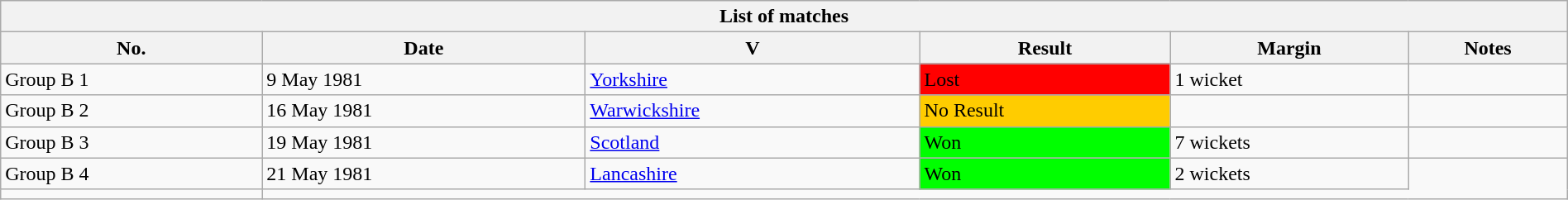<table class="wikitable" width="100%">
<tr>
<th bgcolor="#efefef" colspan=6>List of matches</th>
</tr>
<tr bgcolor="#efefef">
<th>No.</th>
<th>Date</th>
<th>V</th>
<th>Result</th>
<th>Margin</th>
<th>Notes</th>
</tr>
<tr>
<td>Group B 1</td>
<td>9 May 1981</td>
<td><a href='#'>Yorkshire</a><br> </td>
<td bgcolor="#FF0000">Lost</td>
<td>1 wicket</td>
<td></td>
</tr>
<tr>
<td>Group B 2</td>
<td>16 May 1981</td>
<td><a href='#'>Warwickshire</a> <br></td>
<td bgcolor="#FFCC00">No Result</td>
<td></td>
<td></td>
</tr>
<tr>
<td>Group B 3</td>
<td>19 May 1981</td>
<td><a href='#'>Scotland</a> <br> </td>
<td bgcolor="#00FF00">Won</td>
<td>7 wickets</td>
<td></td>
</tr>
<tr>
<td>Group B 4</td>
<td>21 May 1981</td>
<td><a href='#'>Lancashire</a> <br> </td>
<td bgcolor="#00FF00">Won</td>
<td>2 wickets</td>
</tr>
<tr>
<td></td>
</tr>
</table>
